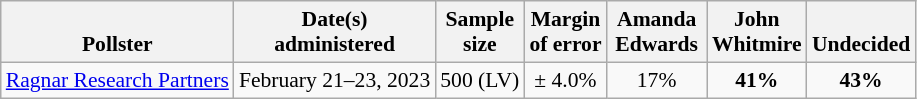<table class="wikitable" style="font-size:90%;text-align:center;">
<tr valign=bottom>
<th>Pollster</th>
<th>Date(s)<br>administered</th>
<th>Sample<br>size</th>
<th>Margin<br>of error</th>
<th style="width:60px;">Amanda<br>Edwards</th>
<th style="width:60px;">John<br>Whitmire</th>
<th>Undecided</th>
</tr>
<tr>
<td><a href='#'>Ragnar Research Partners</a></td>
<td>February 21–23, 2023</td>
<td>500 (LV)</td>
<td>± 4.0%</td>
<td>17%</td>
<td><strong>41%</strong></td>
<td><strong>43%</strong></td>
</tr>
</table>
